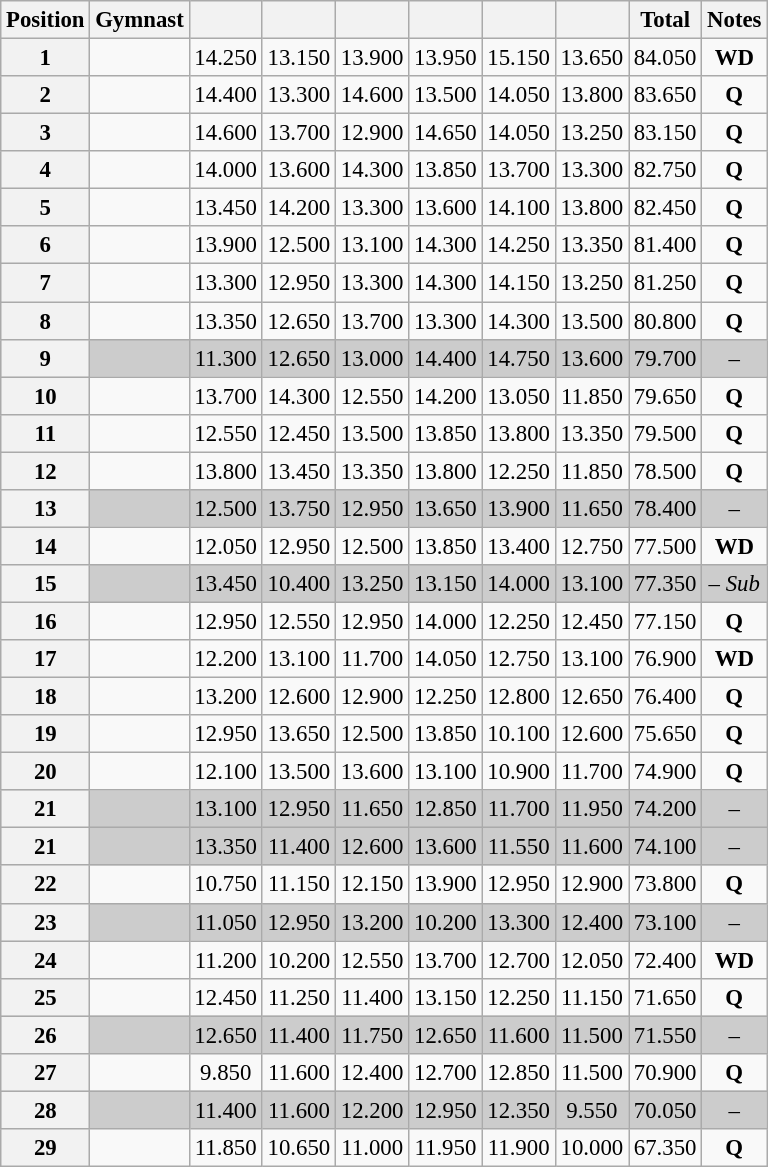<table class="wikitable sortable" style="text-align:center; font-size:95%">
<tr>
<th scope=col>Position</th>
<th scope=col>Gymnast</th>
<th scope=col></th>
<th scope=col></th>
<th scope=col></th>
<th scope=col></th>
<th scope=col></th>
<th scope=col></th>
<th scope=col>Total</th>
<th scope=col>Notes</th>
</tr>
<tr>
<th scope=row>1</th>
<td align=left></td>
<td>14.250</td>
<td>13.150</td>
<td>13.900</td>
<td>13.950</td>
<td>15.150</td>
<td>13.650</td>
<td>84.050</td>
<td> <strong>WD</strong></td>
</tr>
<tr>
<th scope=row>2</th>
<td align=left></td>
<td>14.400</td>
<td>13.300</td>
<td>14.600</td>
<td>13.500</td>
<td>14.050</td>
<td>13.800</td>
<td>83.650</td>
<td><strong>Q</strong></td>
</tr>
<tr>
<th scope=row>3</th>
<td align=left></td>
<td>14.600</td>
<td>13.700</td>
<td>12.900</td>
<td>14.650</td>
<td>14.050</td>
<td>13.250</td>
<td>83.150</td>
<td><strong>Q</strong></td>
</tr>
<tr>
<th scope=row>4</th>
<td align=left></td>
<td>14.000</td>
<td>13.600</td>
<td>14.300</td>
<td>13.850</td>
<td>13.700</td>
<td>13.300</td>
<td>82.750</td>
<td><strong>Q</strong></td>
</tr>
<tr>
<th scope=row>5</th>
<td align=left></td>
<td>13.450</td>
<td>14.200</td>
<td>13.300</td>
<td>13.600</td>
<td>14.100</td>
<td>13.800</td>
<td>82.450</td>
<td><strong>Q</strong></td>
</tr>
<tr>
<th scope=row>6</th>
<td align=left></td>
<td>13.900</td>
<td>12.500</td>
<td>13.100</td>
<td>14.300</td>
<td>14.250</td>
<td>13.350</td>
<td>81.400</td>
<td><strong>Q</strong></td>
</tr>
<tr>
<th scope=row>7</th>
<td align=left></td>
<td>13.300</td>
<td>12.950</td>
<td>13.300</td>
<td>14.300</td>
<td>14.150</td>
<td>13.250</td>
<td>81.250</td>
<td><strong>Q</strong></td>
</tr>
<tr>
<th scope=row>8</th>
<td align=left></td>
<td>13.350</td>
<td>12.650</td>
<td>13.700</td>
<td>13.300</td>
<td>14.300</td>
<td>13.500</td>
<td>80.800</td>
<td><strong>Q</strong></td>
</tr>
<tr bgcolor="cccccc">
<th scope=row>9</th>
<td align=left></td>
<td>11.300</td>
<td>12.650</td>
<td>13.000</td>
<td>14.400</td>
<td>14.750</td>
<td>13.600</td>
<td>79.700</td>
<td>–</td>
</tr>
<tr>
<th scope=row>10</th>
<td align=left></td>
<td>13.700</td>
<td>14.300</td>
<td>12.550</td>
<td>14.200</td>
<td>13.050</td>
<td>11.850</td>
<td>79.650</td>
<td><strong>Q</strong></td>
</tr>
<tr>
<th scope=row>11</th>
<td align=left></td>
<td>12.550</td>
<td>12.450</td>
<td>13.500</td>
<td>13.850</td>
<td>13.800</td>
<td>13.350</td>
<td>79.500</td>
<td><strong>Q</strong></td>
</tr>
<tr>
<th scope=row>12</th>
<td align=left></td>
<td>13.800</td>
<td>13.450</td>
<td>13.350</td>
<td>13.800</td>
<td>12.250</td>
<td>11.850</td>
<td>78.500</td>
<td><strong>Q</strong></td>
</tr>
<tr bgcolor="cccccc">
<th scope=row>13</th>
<td align=left></td>
<td>12.500</td>
<td>13.750</td>
<td>12.950</td>
<td>13.650</td>
<td>13.900</td>
<td>11.650</td>
<td>78.400</td>
<td>–</td>
</tr>
<tr>
<th scope=row>14</th>
<td align=left></td>
<td>12.050</td>
<td>12.950</td>
<td>12.500</td>
<td>13.850</td>
<td>13.400</td>
<td>12.750</td>
<td>77.500</td>
<td> <strong>WD</strong></td>
</tr>
<tr bgcolor="cccccc">
<th scope=row>15</th>
<td align=left></td>
<td>13.450</td>
<td>10.400</td>
<td>13.250</td>
<td>13.150</td>
<td>14.000</td>
<td>13.100</td>
<td>77.350</td>
<td>– <em>Sub</em></td>
</tr>
<tr>
<th scope=row>16</th>
<td align=left></td>
<td>12.950</td>
<td>12.550</td>
<td>12.950</td>
<td>14.000</td>
<td>12.250</td>
<td>12.450</td>
<td>77.150</td>
<td><strong>Q</strong></td>
</tr>
<tr>
<th scope=row>17</th>
<td align=left></td>
<td>12.200</td>
<td>13.100</td>
<td>11.700</td>
<td>14.050</td>
<td>12.750</td>
<td>13.100</td>
<td>76.900</td>
<td> <strong>WD</strong></td>
</tr>
<tr>
<th scope=row>18</th>
<td align=left></td>
<td>13.200</td>
<td>12.600</td>
<td>12.900</td>
<td>12.250</td>
<td>12.800</td>
<td>12.650</td>
<td>76.400</td>
<td><strong>Q</strong></td>
</tr>
<tr>
<th scope=row>19</th>
<td align=left></td>
<td>12.950</td>
<td>13.650</td>
<td>12.500</td>
<td>13.850</td>
<td>10.100</td>
<td>12.600</td>
<td>75.650</td>
<td><strong>Q</strong></td>
</tr>
<tr>
<th scope=row>20</th>
<td align=left></td>
<td>12.100</td>
<td>13.500</td>
<td>13.600</td>
<td>13.100</td>
<td>10.900</td>
<td>11.700</td>
<td>74.900</td>
<td><strong>Q</strong></td>
</tr>
<tr bgcolor="cccccc">
<th scope=row>21</th>
<td align=left></td>
<td>13.100</td>
<td>12.950</td>
<td>11.650</td>
<td>12.850</td>
<td>11.700</td>
<td>11.950</td>
<td>74.200</td>
<td>–</td>
</tr>
<tr bgcolor="cccccc">
<th scope=row>21</th>
<td align=left></td>
<td>13.350</td>
<td>11.400</td>
<td>12.600</td>
<td>13.600</td>
<td>11.550</td>
<td>11.600</td>
<td>74.100</td>
<td>–</td>
</tr>
<tr>
<th scope=row>22</th>
<td align=left></td>
<td>10.750</td>
<td>11.150</td>
<td>12.150</td>
<td>13.900</td>
<td>12.950</td>
<td>12.900</td>
<td>73.800</td>
<td><strong>Q</strong></td>
</tr>
<tr bgcolor="cccccc">
<th scope=row>23</th>
<td align=left></td>
<td>11.050</td>
<td>12.950</td>
<td>13.200</td>
<td>10.200</td>
<td>13.300</td>
<td>12.400</td>
<td>73.100</td>
<td>–</td>
</tr>
<tr>
<th scope=row>24</th>
<td align=left></td>
<td>11.200</td>
<td>10.200</td>
<td>12.550</td>
<td>13.700</td>
<td>12.700</td>
<td>12.050</td>
<td>72.400</td>
<td> <strong>WD</strong></td>
</tr>
<tr>
<th scope=row>25</th>
<td align=left></td>
<td>12.450</td>
<td>11.250</td>
<td>11.400</td>
<td>13.150</td>
<td>12.250</td>
<td>11.150</td>
<td>71.650</td>
<td><strong>Q</strong></td>
</tr>
<tr bgcolor="cccccc">
<th scope=row>26</th>
<td align=left></td>
<td>12.650</td>
<td>11.400</td>
<td>11.750</td>
<td>12.650</td>
<td>11.600</td>
<td>11.500</td>
<td>71.550</td>
<td>–</td>
</tr>
<tr>
<th scope=row>27</th>
<td align=left></td>
<td>9.850</td>
<td>11.600</td>
<td>12.400</td>
<td>12.700</td>
<td>12.850</td>
<td>11.500</td>
<td>70.900</td>
<td><strong>Q</strong></td>
</tr>
<tr bgcolor="cccccc">
<th scope=row>28</th>
<td align=left></td>
<td>11.400</td>
<td>11.600</td>
<td>12.200</td>
<td>12.950</td>
<td>12.350</td>
<td>9.550</td>
<td>70.050</td>
<td>–</td>
</tr>
<tr>
<th scope=row>29</th>
<td align=left></td>
<td>11.850</td>
<td>10.650</td>
<td>11.000</td>
<td>11.950</td>
<td>11.900</td>
<td>10.000</td>
<td>67.350</td>
<td><strong>Q</strong></td>
</tr>
</table>
